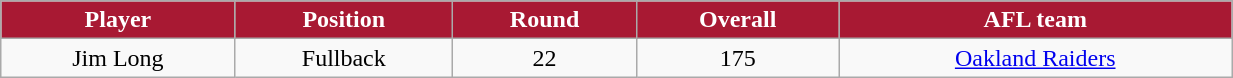<table class="wikitable" width="65%">
<tr align="center"  style="background:#A81933;color:#FFFFFF;">
<td><strong>Player</strong></td>
<td><strong>Position</strong></td>
<td><strong>Round</strong></td>
<td><strong>Overall</strong></td>
<td><strong>AFL team</strong></td>
</tr>
<tr align="center" bgcolor="">
<td>Jim Long</td>
<td>Fullback</td>
<td>22</td>
<td>175</td>
<td><a href='#'>Oakland Raiders</a></td>
</tr>
</table>
